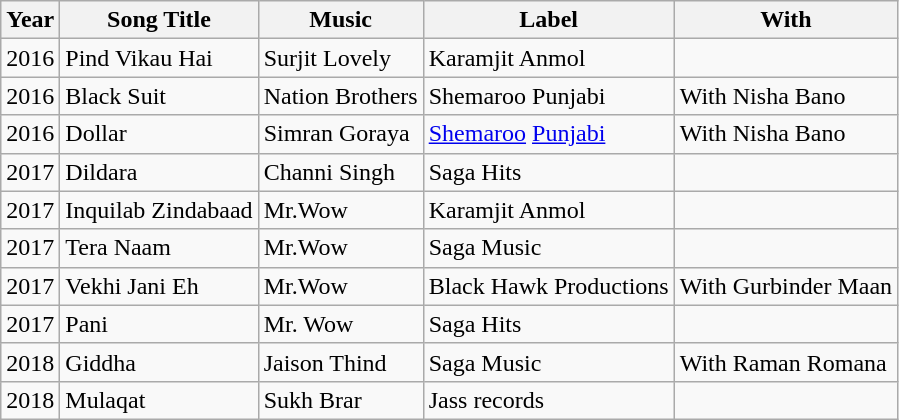<table class="wikitable">
<tr>
<th>Year</th>
<th>Song Title</th>
<th>Music</th>
<th>Label</th>
<th>With</th>
</tr>
<tr>
<td>2016</td>
<td>Pind Vikau Hai</td>
<td>Surjit Lovely</td>
<td>Karamjit Anmol</td>
<td></td>
</tr>
<tr>
<td>2016</td>
<td>Black Suit</td>
<td>Nation Brothers</td>
<td>Shemaroo Punjabi</td>
<td>With Nisha Bano</td>
</tr>
<tr>
<td>2016</td>
<td>Dollar</td>
<td>Simran Goraya</td>
<td><a href='#'>Shemaroo</a> <a href='#'>Punjabi</a></td>
<td>With Nisha Bano</td>
</tr>
<tr>
<td>2017</td>
<td>Dildara</td>
<td>Channi Singh</td>
<td>Saga Hits</td>
<td></td>
</tr>
<tr>
<td>2017</td>
<td>Inquilab Zindabaad</td>
<td>Mr.Wow</td>
<td>Karamjit Anmol</td>
<td></td>
</tr>
<tr>
<td>2017</td>
<td>Tera Naam</td>
<td>Mr.Wow</td>
<td>Saga Music</td>
<td></td>
</tr>
<tr>
<td>2017</td>
<td>Vekhi Jani Eh</td>
<td>Mr.Wow</td>
<td>Black Hawk Productions</td>
<td>With Gurbinder Maan</td>
</tr>
<tr>
<td>2017</td>
<td>Pani</td>
<td>Mr. Wow</td>
<td>Saga Hits</td>
<td></td>
</tr>
<tr>
<td>2018</td>
<td>Giddha</td>
<td>Jaison Thind</td>
<td>Saga Music</td>
<td>With Raman Romana</td>
</tr>
<tr>
<td>2018</td>
<td>Mulaqat</td>
<td>Sukh Brar</td>
<td>Jass records</td>
</tr>
</table>
